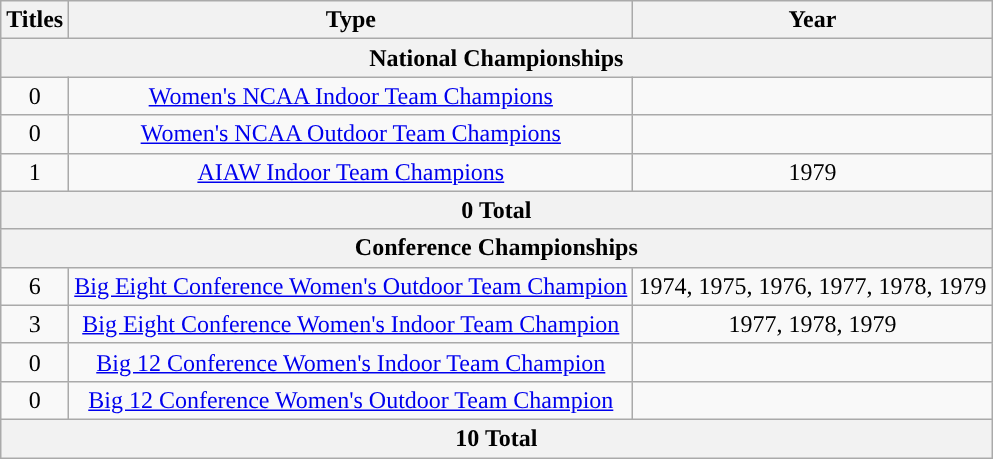<table class="wikitable" style="text-align:center">
<tr>
<th>Titles</th>
<th>Type</th>
<th>Year</th>
</tr>
<tr>
<th colspan=3>National Championships</th>
</tr>
<tr>
<td>0</td>
<td><a href='#'>Women's NCAA Indoor Team Champions</a></td>
<td></td>
</tr>
<tr>
<td>0</td>
<td><a href='#'>Women's NCAA Outdoor Team Champions</a></td>
<td></td>
</tr>
<tr>
<td>1</td>
<td><a href='#'>AIAW Indoor Team Champions</a></td>
<td>1979</td>
</tr>
<tr>
<th colspan=3>0 Total</th>
</tr>
<tr>
<th colspan=8>Conference Championships</th>
</tr>
<tr>
<td>6</td>
<td><a href='#'>Big Eight Conference Women's Outdoor Team Champion</a></td>
<td>1974, 1975, 1976, 1977, 1978, 1979</td>
</tr>
<tr>
<td>3</td>
<td><a href='#'>Big Eight Conference Women's Indoor Team Champion</a></td>
<td>1977, 1978, 1979</td>
</tr>
<tr>
<td>0</td>
<td><a href='#'>Big 12 Conference Women's Indoor Team Champion</a></td>
<td></td>
</tr>
<tr>
<td>0</td>
<td><a href='#'>Big 12 Conference Women's Outdoor Team Champion</a></td>
<td></td>
</tr>
<tr>
<th colspan=3>10 Total</th>
</tr>
</table>
